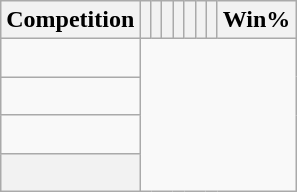<table class="wikitable sortable" style="text-align:center">
<tr>
<th>Competition</th>
<th></th>
<th></th>
<th></th>
<th></th>
<th></th>
<th></th>
<th></th>
<th>Win%</th>
</tr>
<tr>
<td align=left><br></td>
</tr>
<tr>
<td align=left><br></td>
</tr>
<tr>
<td align=left><br></td>
</tr>
<tr class="sortbottom">
<th><br></th>
</tr>
</table>
